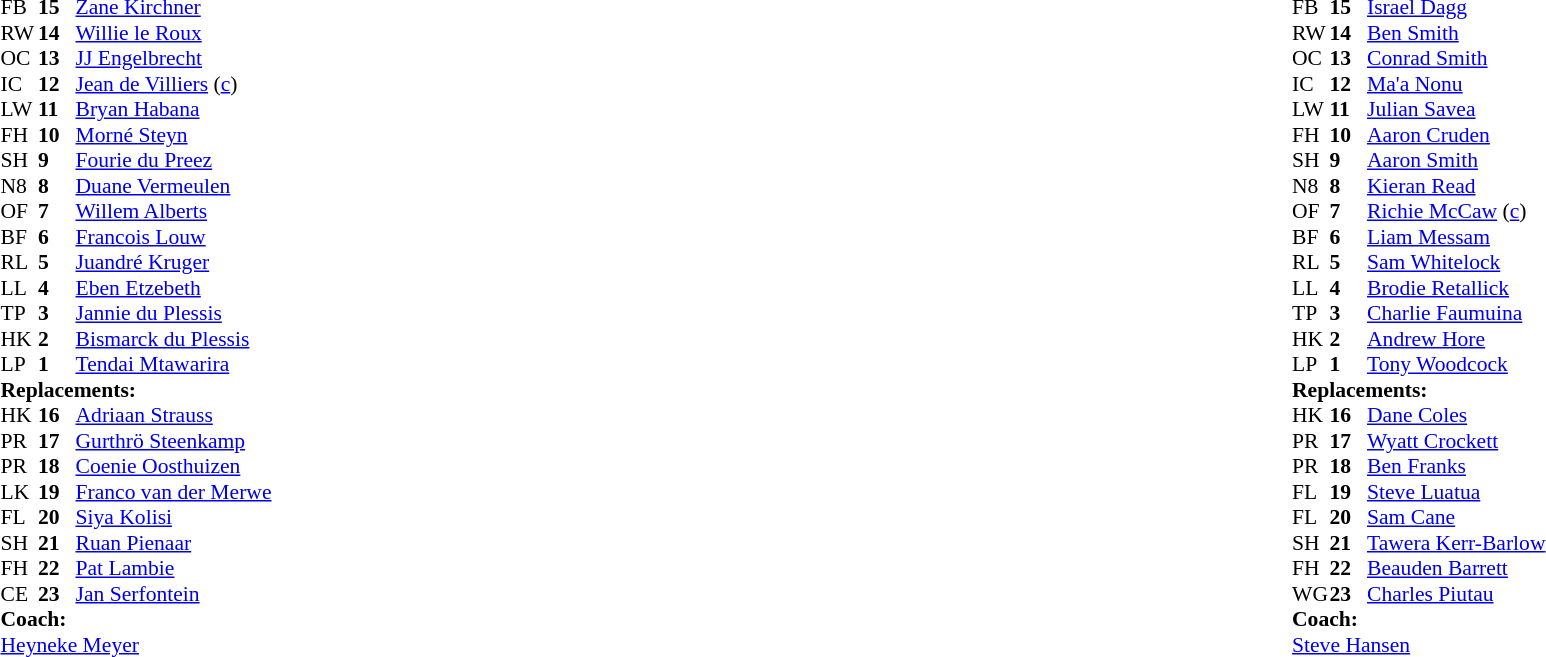<table width="100%">
<tr>
<td valign="top" width="50%"><br><table style="font-size: 90%" cellspacing="0" cellpadding="0">
<tr>
<th width="25"></th>
<th width="25"></th>
</tr>
<tr>
<td>FB</td>
<td><strong>15</strong></td>
<td><a href='#'>Zane Kirchner</a></td>
<td></td>
<td></td>
</tr>
<tr>
<td>RW</td>
<td><strong>14</strong></td>
<td><a href='#'>Willie le Roux</a></td>
</tr>
<tr>
<td>OC</td>
<td><strong>13</strong></td>
<td><a href='#'>JJ Engelbrecht</a></td>
</tr>
<tr>
<td>IC</td>
<td><strong>12</strong></td>
<td><a href='#'>Jean de Villiers</a> (<a href='#'>c</a>)</td>
</tr>
<tr>
<td>LW</td>
<td><strong>11</strong></td>
<td><a href='#'>Bryan Habana</a></td>
<td></td>
<td></td>
</tr>
<tr>
<td>FH</td>
<td><strong>10</strong></td>
<td><a href='#'>Morné Steyn</a></td>
</tr>
<tr>
<td>SH</td>
<td><strong>9</strong></td>
<td><a href='#'>Fourie du Preez</a></td>
<td></td>
<td></td>
</tr>
<tr>
<td>N8</td>
<td><strong>8</strong></td>
<td><a href='#'>Duane Vermeulen</a></td>
</tr>
<tr>
<td>OF</td>
<td><strong>7</strong></td>
<td><a href='#'>Willem Alberts</a></td>
<td></td>
<td></td>
</tr>
<tr>
<td>BF</td>
<td><strong>6</strong></td>
<td><a href='#'>Francois Louw</a></td>
</tr>
<tr>
<td>RL</td>
<td><strong>5</strong></td>
<td><a href='#'>Juandré Kruger</a></td>
<td></td>
<td></td>
</tr>
<tr>
<td>LL</td>
<td><strong>4</strong></td>
<td><a href='#'>Eben Etzebeth</a></td>
</tr>
<tr>
<td>TP</td>
<td><strong>3</strong></td>
<td><a href='#'>Jannie du Plessis</a></td>
<td></td>
<td></td>
</tr>
<tr>
<td>HK</td>
<td><strong>2</strong></td>
<td><a href='#'>Bismarck du Plessis</a></td>
<td></td>
<td></td>
</tr>
<tr>
<td>LP</td>
<td><strong>1</strong></td>
<td><a href='#'>Tendai Mtawarira</a></td>
<td></td>
<td></td>
</tr>
<tr>
<td colspan="3"><strong>Replacements:</strong></td>
</tr>
<tr>
<td>HK</td>
<td><strong>16</strong></td>
<td><a href='#'>Adriaan Strauss</a></td>
<td></td>
<td></td>
</tr>
<tr>
<td>PR</td>
<td><strong>17</strong></td>
<td><a href='#'>Gurthrö Steenkamp</a></td>
<td></td>
<td></td>
</tr>
<tr>
<td>PR</td>
<td><strong>18</strong></td>
<td><a href='#'>Coenie Oosthuizen</a></td>
<td></td>
<td></td>
</tr>
<tr>
<td>LK</td>
<td><strong>19</strong></td>
<td><a href='#'>Franco van der Merwe</a></td>
<td></td>
<td></td>
</tr>
<tr>
<td>FL</td>
<td><strong>20</strong></td>
<td><a href='#'>Siya Kolisi</a></td>
<td></td>
<td></td>
</tr>
<tr>
<td>SH</td>
<td><strong>21</strong></td>
<td><a href='#'>Ruan Pienaar</a></td>
<td></td>
<td></td>
</tr>
<tr>
<td>FH</td>
<td><strong>22</strong></td>
<td><a href='#'>Pat Lambie</a></td>
<td></td>
<td></td>
</tr>
<tr>
<td>CE</td>
<td><strong>23</strong></td>
<td><a href='#'>Jan Serfontein</a></td>
<td></td>
<td></td>
</tr>
<tr>
<td colspan="3"><strong>Coach:</strong></td>
</tr>
<tr>
<td colspan="4"> <a href='#'>Heyneke Meyer</a></td>
</tr>
</table>
</td>
<td valign="top"></td>
<td valign="top" width="50%"><br><table style="font-size: 90%" cellspacing="0" cellpadding="0" align="center">
<tr>
<th width="25"></th>
<th width="25"></th>
</tr>
<tr>
<td>FB</td>
<td><strong>15</strong></td>
<td><a href='#'>Israel Dagg</a></td>
</tr>
<tr>
<td>RW</td>
<td><strong>14</strong></td>
<td><a href='#'>Ben Smith</a></td>
</tr>
<tr>
<td>OC</td>
<td><strong>13</strong></td>
<td><a href='#'>Conrad Smith</a></td>
</tr>
<tr>
<td>IC</td>
<td><strong>12</strong></td>
<td><a href='#'>Ma'a Nonu</a></td>
</tr>
<tr>
<td>LW</td>
<td><strong>11</strong></td>
<td><a href='#'>Julian Savea</a></td>
<td></td>
<td></td>
</tr>
<tr>
<td>FH</td>
<td><strong>10</strong></td>
<td><a href='#'>Aaron Cruden</a></td>
<td></td>
<td></td>
</tr>
<tr>
<td>SH</td>
<td><strong>9</strong></td>
<td><a href='#'>Aaron Smith</a></td>
<td></td>
<td></td>
</tr>
<tr>
<td>N8</td>
<td><strong>8</strong></td>
<td><a href='#'>Kieran Read</a></td>
</tr>
<tr>
<td>OF</td>
<td><strong>7</strong></td>
<td><a href='#'>Richie McCaw</a> (<a href='#'>c</a>)</td>
</tr>
<tr>
<td>BF</td>
<td><strong>6</strong></td>
<td><a href='#'>Liam Messam</a></td>
<td></td>
<td></td>
</tr>
<tr>
<td>RL</td>
<td><strong>5</strong></td>
<td><a href='#'>Sam Whitelock</a></td>
</tr>
<tr>
<td>LL</td>
<td><strong>4</strong></td>
<td><a href='#'>Brodie Retallick</a></td>
<td></td>
<td></td>
<td></td>
</tr>
<tr>
<td>TP</td>
<td><strong>3</strong></td>
<td><a href='#'>Charlie Faumuina</a></td>
<td></td>
<td></td>
<td></td>
<td></td>
</tr>
<tr>
<td>HK</td>
<td><strong>2</strong></td>
<td><a href='#'>Andrew Hore</a></td>
<td></td>
<td></td>
</tr>
<tr>
<td>LP</td>
<td><strong>1</strong></td>
<td><a href='#'>Tony Woodcock</a></td>
<td></td>
<td></td>
</tr>
<tr>
<td colspan="3"><strong>Replacements:</strong></td>
</tr>
<tr>
<td>HK</td>
<td><strong>16</strong></td>
<td><a href='#'>Dane Coles</a></td>
<td></td>
<td></td>
</tr>
<tr>
<td>PR</td>
<td><strong>17</strong></td>
<td><a href='#'>Wyatt Crockett</a></td>
<td></td>
<td></td>
</tr>
<tr>
<td>PR</td>
<td><strong>18</strong></td>
<td><a href='#'>Ben Franks</a></td>
<td></td>
<td></td>
</tr>
<tr>
<td>FL</td>
<td><strong>19</strong></td>
<td><a href='#'>Steve Luatua</a></td>
<td></td>
<td></td>
</tr>
<tr>
<td>FL</td>
<td><strong>20</strong></td>
<td><a href='#'>Sam Cane</a></td>
<td></td>
<td></td>
<td></td>
<td></td>
</tr>
<tr>
<td>SH</td>
<td><strong>21</strong></td>
<td><a href='#'>Tawera Kerr-Barlow</a></td>
<td></td>
<td></td>
</tr>
<tr>
<td>FH</td>
<td><strong>22</strong></td>
<td><a href='#'>Beauden Barrett</a></td>
<td></td>
<td></td>
</tr>
<tr>
<td>WG</td>
<td><strong>23</strong></td>
<td><a href='#'>Charles Piutau</a></td>
<td></td>
<td></td>
</tr>
<tr>
<td colspan="3"><strong>Coach:</strong></td>
</tr>
<tr>
<td colspan="4"> <a href='#'>Steve Hansen</a></td>
</tr>
</table>
</td>
</tr>
</table>
